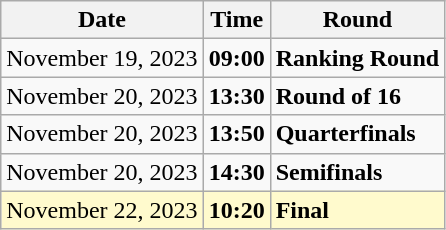<table class="wikitable">
<tr>
<th>Date</th>
<th>Time</th>
<th>Round</th>
</tr>
<tr>
<td>November 19, 2023</td>
<td><strong>09:00</strong></td>
<td><strong>Ranking Round</strong></td>
</tr>
<tr>
<td>November 20, 2023</td>
<td><strong>13:30</strong></td>
<td><strong>Round of 16</strong></td>
</tr>
<tr>
<td>November 20, 2023</td>
<td><strong>13:50</strong></td>
<td><strong>Quarterfinals</strong></td>
</tr>
<tr>
<td>November 20, 2023</td>
<td><strong>14:30</strong></td>
<td><strong>Semifinals</strong></td>
</tr>
<tr style=background:lemonchiffon>
<td>November 22, 2023</td>
<td><strong>10:20</strong></td>
<td><strong>Final</strong></td>
</tr>
</table>
